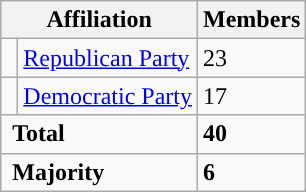<table class="wikitable">
<tr>
<th colspan="2">Affiliation</th>
<th>Members</th>
</tr>
<tr>
<td style="background-color:"> </td>
<td><a href='#'>Republican Party</a></td>
<td>23</td>
</tr>
<tr>
<td style="background-color:"> </td>
<td><a href='#'>Democratic Party</a></td>
<td>17</td>
</tr>
<tr>
<td colspan="2" rowspan="1"> <strong>Total</strong></td>
<td><strong>40</strong></td>
</tr>
<tr>
<td colspan="2" rowspan="1"> <strong>Majority</strong></td>
<td><strong>6</strong></td>
</tr>
</table>
